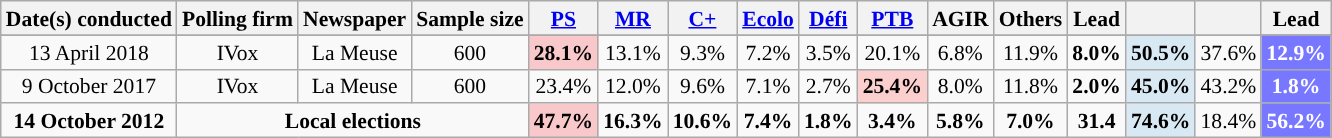<table class="wikitable sortable" style="text-align:center; font-size:90%; line-height:16px;">
<tr style="background-color:#E9E9E9">
<th rowspan="1">Date(s) conducted</th>
<th rowspan="1">Polling firm</th>
<th rowspan="1">Newspaper</th>
<th rowspan="1">Sample size</th>
<th><a href='#'><span>PS</span></a></th>
<th><a href='#'><span>MR</span></a></th>
<th><a href='#'><span>C+</span></a></th>
<th><a href='#'><span>Ecolo</span></a></th>
<th><a href='#'><span>Défi</span></a></th>
<th><a href='#'><span>PTB</span></a></th>
<th AGIR><span>AGIR</span></th>
<th rowspan="1">Others</th>
<th rowspan="1">Lead</th>
<th></th>
<th></th>
<th rowspan="1">Lead</th>
</tr>
<tr style="background:#EFEFEF; font-weight:bold;">
</tr>
<tr>
<td>13 April 2018</td>
<td>IVox</td>
<td>La Meuse </td>
<td>600</td>
<td style="background:#F9C8CA"><strong>28.1%</strong></td>
<td>13.1%</td>
<td>9.3%</td>
<td>7.2%</td>
<td>3.5%</td>
<td>20.1%</td>
<td>6.8%</td>
<td>11.9%</td>
<td style="background:"><strong>8.0%</strong></td>
<td style="background:#D9E9F4"><strong>50.5%</strong></td>
<td>37.6%</td>
<td style="background:#7777FF;color:white;"><strong>12.9%</strong></td>
</tr>
<tr>
<td>9 October 2017</td>
<td>IVox</td>
<td>La Meuse </td>
<td>600</td>
<td>23.4%</td>
<td>12.0%</td>
<td>9.6%</td>
<td>7.1%</td>
<td>2.7%</td>
<td style="background:#FCCFCF"><strong>25.4%</strong></td>
<td>8.0%</td>
<td>11.8%</td>
<td style="background:"><strong>2.0%</strong></td>
<td style="background:#D9E9F4"><strong>45.0%</strong></td>
<td>43.2%</td>
<td style="background:#7777FF;color:white;"><strong>1.8%</strong></td>
</tr>
<tr>
<td><strong>14 October 2012</strong></td>
<td colspan="3"><strong>Local elections</strong></td>
<td style="background:#F9C8CA"><strong>47.7%</strong></td>
<td><strong>16.3%</strong></td>
<td><strong>10.6%</strong></td>
<td><strong>7.4%</strong></td>
<td><strong>1.8%</strong></td>
<td><strong>3.4%</strong></td>
<td><strong>5.8%</strong></td>
<td><strong>7.0%</strong></td>
<td style="background:"><strong>31.4</strong></td>
<td style="background:#D9E9F4"><strong>74.6%</strong></td>
<td>18.4%</td>
<td style="background:#7777FF;color:white;"><strong>56.2%</strong></td>
</tr>
</table>
